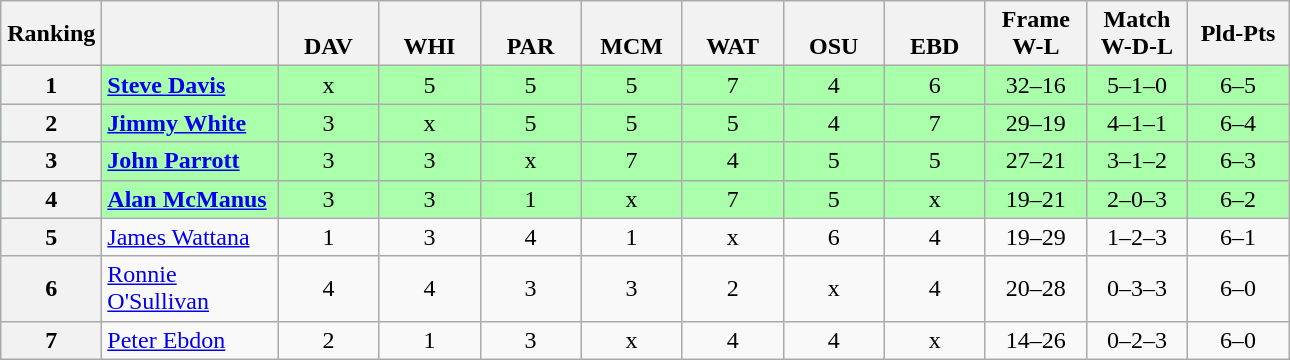<table class="wikitable" style="text-align:center">
<tr>
<th width=60>Ranking</th>
<th class="unsortable" width=110></th>
<th width=60><br> DAV</th>
<th width=60><br> WHI</th>
<th width=60><br> PAR</th>
<th width=60><br> MCM</th>
<th width=60><br> WAT</th>
<th width=60><br> OSU</th>
<th width=60><br> EBD</th>
<th width=60>Frame<br>W-L</th>
<th width=60>Match<br>W-D-L</th>
<th width=60>Pld-Pts</th>
</tr>
<tr style="background:#aaffaa;">
<th>1</th>
<td align="left"><strong><a href='#'>Steve Davis</a></strong></td>
<td>x</td>
<td>5</td>
<td>5</td>
<td>5</td>
<td>7</td>
<td>4</td>
<td>6</td>
<td>32–16</td>
<td>5–1–0</td>
<td>6–5</td>
</tr>
<tr style="background:#aaffaa;">
<th>2</th>
<td align="left"><strong><a href='#'>Jimmy White</a></strong></td>
<td>3</td>
<td>x</td>
<td>5</td>
<td>5</td>
<td>5</td>
<td>4</td>
<td>7</td>
<td>29–19</td>
<td>4–1–1</td>
<td>6–4</td>
</tr>
<tr style="background:#aaffaa;">
<th>3</th>
<td align="left"><strong><a href='#'>John Parrott</a></strong></td>
<td>3</td>
<td>3</td>
<td>x</td>
<td>7</td>
<td>4</td>
<td>5</td>
<td>5</td>
<td>27–21</td>
<td>3–1–2</td>
<td>6–3</td>
</tr>
<tr style="background:#aaffaa;">
<th>4</th>
<td align="left"><strong><a href='#'>Alan McManus</a></strong></td>
<td>3</td>
<td>3</td>
<td>1</td>
<td>x</td>
<td>7</td>
<td>5</td>
<td>x</td>
<td>19–21</td>
<td>2–0–3</td>
<td>6–2</td>
</tr>
<tr>
<th>5</th>
<td align="left"><a href='#'>James Wattana</a></td>
<td>1</td>
<td>3</td>
<td>4</td>
<td>1</td>
<td>x</td>
<td>6</td>
<td>4</td>
<td>19–29</td>
<td>1–2–3</td>
<td>6–1</td>
</tr>
<tr>
<th>6</th>
<td align="left"><a href='#'>Ronnie O'Sullivan</a></td>
<td>4</td>
<td>4</td>
<td>3</td>
<td>3</td>
<td>2</td>
<td>x</td>
<td>4</td>
<td>20–28</td>
<td>0–3–3</td>
<td>6–0</td>
</tr>
<tr>
<th>7</th>
<td align="left"><a href='#'>Peter Ebdon</a></td>
<td>2</td>
<td>1</td>
<td>3</td>
<td>x</td>
<td>4</td>
<td>4</td>
<td>x</td>
<td>14–26</td>
<td>0–2–3</td>
<td>6–0</td>
</tr>
</table>
